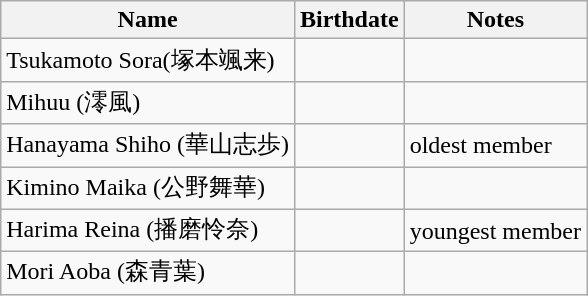<table class="wikitable">
<tr>
<th>Name</th>
<th>Birthdate</th>
<th>Notes</th>
</tr>
<tr>
<td>Tsukamoto Sora(塚本颯来)</td>
<td></td>
<td></td>
</tr>
<tr>
<td>Mihuu (澪風)</td>
<td></td>
<td></td>
</tr>
<tr>
<td>Hanayama Shiho (華山志歩)</td>
<td></td>
<td>oldest member</td>
</tr>
<tr>
<td>Kimino Maika (公野舞華)</td>
<td></td>
<td></td>
</tr>
<tr>
<td>Harima Reina (播磨怜奈)</td>
<td></td>
<td>youngest member</td>
</tr>
<tr>
<td>Mori Aoba (森青葉)</td>
<td></td>
<td></td>
</tr>
</table>
